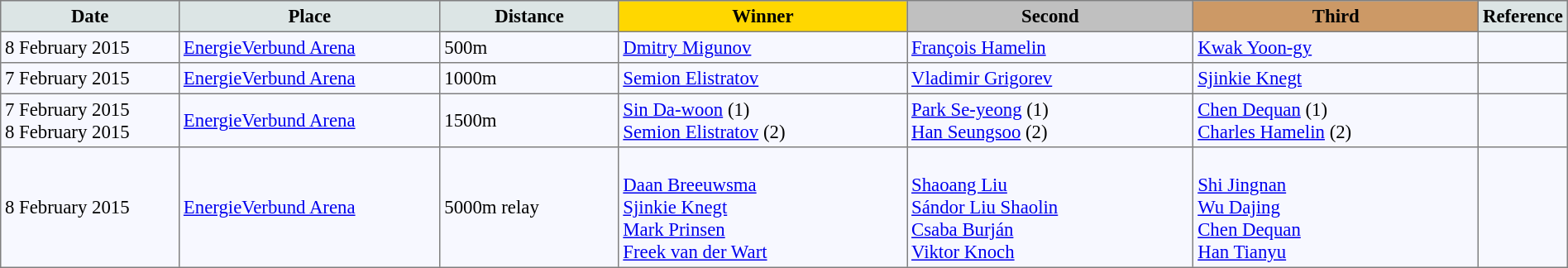<table bgcolor="#f7f8ff" cellpadding="3" cellspacing="0" border="1" style="font-size: 95%; border: gray solid 1px; border-collapse: collapse;">
<tr bgcolor="#CCCCCC">
<td align="center" bgcolor="#DCE5E5" width="150"><strong>Date</strong></td>
<td align="center" bgcolor="#DCE5E5" width="220"><strong>Place</strong></td>
<td align="center" bgcolor="#DCE5E5" width="150"><strong>Distance</strong></td>
<td align="center" bgcolor="gold" width="250"><strong>Winner</strong></td>
<td align="center" bgcolor="silver" width="250"><strong>Second</strong></td>
<td align="center" bgcolor="CC9966" width="250"><strong>Third</strong></td>
<td align="center" bgcolor="#DCE5E5" width="30"><strong>Reference</strong></td>
</tr>
<tr align="left">
<td>8 February 2015</td>
<td><a href='#'>EnergieVerbund Arena</a></td>
<td>500m</td>
<td> <a href='#'>Dmitry Migunov</a></td>
<td> <a href='#'>François Hamelin</a></td>
<td> <a href='#'>Kwak Yoon-gy</a></td>
<td></td>
</tr>
<tr align="left">
<td>7 February 2015</td>
<td><a href='#'>EnergieVerbund Arena</a></td>
<td>1000m</td>
<td> <a href='#'>Semion Elistratov</a></td>
<td> <a href='#'>Vladimir Grigorev</a></td>
<td> <a href='#'>Sjinkie Knegt</a></td>
<td></td>
</tr>
<tr align="left">
<td>7 February 2015<br>8 February 2015</td>
<td><a href='#'>EnergieVerbund Arena</a></td>
<td>1500m</td>
<td> <a href='#'>Sin Da-woon</a> (1) <br> <a href='#'>Semion Elistratov</a> (2)</td>
<td> <a href='#'>Park Se-yeong</a> (1)<br> <a href='#'>Han Seungsoo</a> (2)</td>
<td> <a href='#'>Chen Dequan</a> (1)<br> <a href='#'>Charles Hamelin</a> (2)</td>
<td></td>
</tr>
<tr align="left">
<td>8 February 2015</td>
<td><a href='#'>EnergieVerbund Arena</a></td>
<td>5000m relay</td>
<td><br><a href='#'>Daan Breeuwsma</a><br><a href='#'>Sjinkie Knegt</a><br><a href='#'>Mark Prinsen</a><br><a href='#'>Freek van der Wart</a></td>
<td><br><a href='#'>Shaoang Liu</a><br><a href='#'>Sándor Liu Shaolin</a><br><a href='#'>Csaba Burján</a><br><a href='#'>Viktor Knoch</a></td>
<td><br><a href='#'>Shi Jingnan</a><br><a href='#'>Wu Dajing</a><br><a href='#'>Chen Dequan</a><br><a href='#'>Han Tianyu</a></td>
<td></td>
</tr>
</table>
